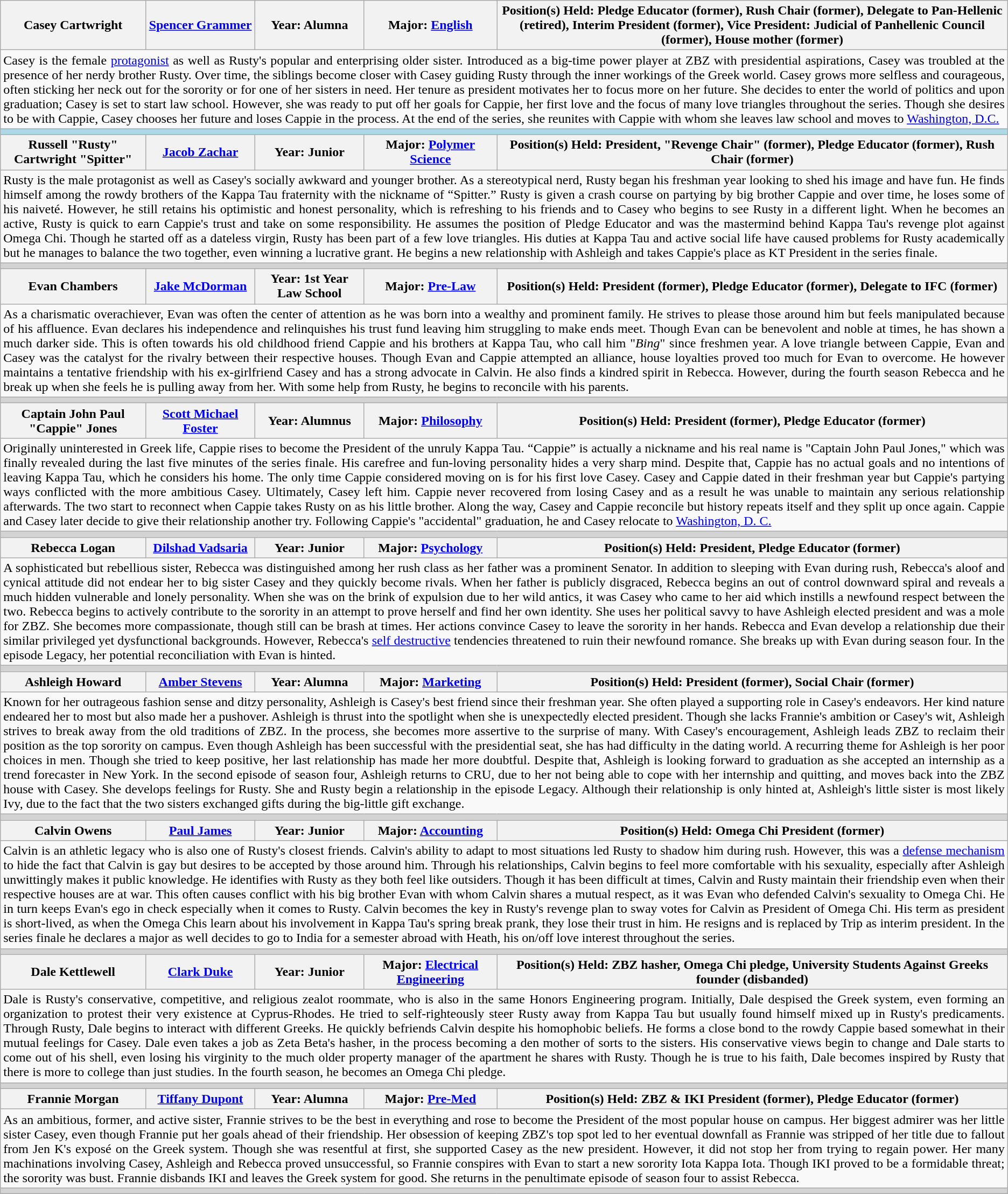<table class="wikitable" style="text-align:justify;">
<tr>
<th><strong>Casey Cartwright</strong></th>
<th><a href='#'>Spencer Grammer</a></th>
<th>Year: Alumna</th>
<th>Major: <a href='#'>English</a></th>
<th>Position(s) Held: Pledge Educator (former), Rush Chair (former), Delegate to Pan-Hellenic (retired), Interim President (former), Vice President: Judicial of Panhellenic Council (former), House mother (former)</th>
</tr>
<tr>
<td colspan="5">Casey is the female <a href='#'>protagonist</a> as well as Rusty's popular and enterprising older sister. Introduced as a big-time power player at ZBZ with presidential aspirations, Casey was troubled at the presence of her nerdy brother Rusty. Over time, the siblings become closer with Casey guiding Rusty through the inner workings of the Greek world. Casey grows more selfless and courageous, often sticking her neck out for the sorority or for one of her sisters in need. Her tenure as president motivates her to focus more on her future. She decides to enter the world of politics and upon graduation; Casey is set to start law school. However, she was ready to put off her goals for Cappie, her first love and the focus of many love triangles throughout the series. Though she desires to be with Cappie, Casey chooses her future and loses Cappie in the process. At the end of the series, she reunites with Cappie with whom she leaves law school and moves to <a href='#'>Washington, D.C.</a></td>
</tr>
<tr>
<td style="background:lightblue;" colspan="5"></td>
</tr>
<tr>
<th><strong>Russell "Rusty" Cartwright "Spitter"</strong></th>
<th><a href='#'>Jacob Zachar</a></th>
<th>Year: Junior</th>
<th>Major: <a href='#'>Polymer Science</a></th>
<th>Position(s) Held: President, "Revenge Chair" (former), Pledge Educator (former), Rush Chair (former)</th>
</tr>
<tr>
<td colspan="5">Rusty is the male protagonist as  well as Casey's socially awkward and younger brother. As a stereotypical nerd, Rusty began his freshman year looking to shed his image and have fun. He finds himself among the rowdy brothers of the Kappa Tau fraternity with the nickname of “Spitter.” Rusty is given a crash course on partying by big brother Cappie and over time, he loses some of his naiveté. However, he still retains his optimistic and honest personality, which is refreshing to his friends and to Casey who begins to see Rusty in a different light. When he becomes an active, Rusty is quick to earn Cappie's trust and take on some responsibility. He assumes the position of Pledge Educator and was the mastermind behind Kappa Tau's revenge plot against Omega Chi. Though he started off as a dateless virgin, Rusty has been part of a few love triangles. His duties at Kappa Tau and active social life have caused problems for Rusty academically but he manages to balance the two together, even winning a lucrative grant. He begins a new relationship with Ashleigh and takes Cappie's place as KT President in the series finale.</td>
</tr>
<tr>
<td style="background:lightgray;" colspan="5"></td>
</tr>
<tr>
<th><strong>Evan Chambers</strong></th>
<th><a href='#'>Jake McDorman</a></th>
<th>Year: 1st Year Law School</th>
<th>Major: <a href='#'>Pre-Law</a></th>
<th>Position(s) Held: President (former), Pledge Educator (former), Delegate to IFC (former)</th>
</tr>
<tr>
<td colspan="5">As a charismatic overachiever, Evan was often the center of attention as he was born into a wealthy and prominent family. He strives to please those around him but feels manipulated because of his affluence. Evan declares his independence and relinquishes his trust fund leaving him struggling to make ends meet. Though Evan can be benevolent and noble at times, he has shown a much darker side. This is often towards his old childhood friend Cappie and his brothers at Kappa Tau, who call him "<em>Bing</em>" since freshmen year. A love triangle between Cappie, Evan and Casey was the catalyst for the rivalry between their respective houses. Though Evan and Cappie attempted an alliance, house loyalties proved too much for Evan to overcome. He however maintains a tentative friendship with his ex-girlfriend Casey and has a strong advocate in Calvin. He also finds a kindred spirit in Rebecca. However, during the fourth season Rebecca and he break up when she feels he is pulling away from her. With some help from Rusty, he begins to reconcile with his parents.</td>
</tr>
<tr>
<td style="background:lightgray;" colspan="5"></td>
</tr>
<tr>
<th> <strong>Captain John Paul "Cappie" Jones</strong></th>
<th><a href='#'>Scott Michael Foster</a></th>
<th>Year: Alumnus</th>
<th>Major: <a href='#'>Philosophy</a></th>
<th>Position(s) Held: President (former), Pledge Educator (former)</th>
</tr>
<tr>
<td colspan="5">Originally uninterested in Greek life, Cappie rises to become the President of the unruly Kappa Tau. “Cappie” is actually a nickname and his real name is "Captain John Paul Jones," which was finally revealed during the last five minutes of the series finale. His carefree and fun-loving personality hides a very sharp mind. Despite that, Cappie has no actual goals and no intentions of leaving Kappa Tau, which he considers his home. The only time Cappie considered moving on is for his first love Casey. Casey and Cappie dated in their freshman year but Cappie's partying ways conflicted with the more ambitious Casey. Ultimately, Casey left him. Cappie never recovered from losing Casey and as a result he was unable to maintain any serious relationship afterwards. The two start to reconnect when Cappie takes Rusty on as his little brother. Along the way, Casey and Cappie reconcile but history repeats itself and they split up once again. Cappie and Casey later decide to give their relationship another try. Following Cappie's "accidental" graduation, he and Casey relocate to <a href='#'>Washington, D. C.</a></td>
</tr>
<tr>
<td style="background:lightgray;" colspan="5"></td>
</tr>
<tr>
<th><strong>Rebecca Logan</strong></th>
<th><a href='#'>Dilshad Vadsaria</a></th>
<th>Year: Junior</th>
<th>Major: <a href='#'>Psychology</a></th>
<th>Position(s) Held: President, Pledge Educator (former)</th>
</tr>
<tr>
<td colspan="5">A sophisticated but rebellious sister, Rebecca was distinguished among her rush class as her father was a prominent Senator. In addition to sleeping with Evan during rush, Rebecca's aloof and cynical attitude did not endear her to big sister Casey and they quickly become rivals. When her father is publicly disgraced, Rebecca begins an out of control downward spiral and reveals a much hidden vulnerable and lonely personality. When she was on the brink of expulsion due to her wild antics, it was Casey who came to her aid which instills a newfound respect between the two. Rebecca begins to actively contribute to the sorority in an attempt to prove herself and find her own identity. She uses her political savvy to have Ashleigh elected president and was a mole for ZBZ. She becomes more compassionate, though still can be brash at times. Her actions convince Casey to leave the sorority in her hands. Rebecca and Evan develop a relationship due their similar privileged yet dysfunctional backgrounds. However, Rebecca's <a href='#'>self destructive</a> tendencies threatened to ruin their newfound romance. She breaks up with Evan during season four. In the episode Legacy, her potential reconciliation with Evan is hinted.</td>
</tr>
<tr>
<td style="background:lightgray;" colspan="5"></td>
</tr>
<tr>
<th><strong>Ashleigh Howard</strong></th>
<th><a href='#'>Amber Stevens</a></th>
<th>Year: Alumna</th>
<th>Major: <a href='#'>Marketing</a></th>
<th>Position(s) Held: President (former), Social Chair (former)</th>
</tr>
<tr>
<td colspan="5">Known for her outrageous fashion sense and ditzy personality, Ashleigh is Casey's best friend since their freshman year. She often played a supporting role in Casey's endeavors. Her kind nature endeared her to most but also made her a pushover. Ashleigh is thrust into the spotlight when she is unexpectedly elected president. Though she lacks Frannie's ambition or Casey's wit, Ashleigh strives to break away from the old traditions of ZBZ. In the process, she becomes more assertive to the surprise of many. With Casey's encouragement, Ashleigh leads ZBZ to reclaim their position as the top sorority on campus. Even though Ashleigh has been successful with the presidential seat, she has had difficulty in the dating world. A recurring theme for Ashleigh is her poor choices in men. Though she tried to keep positive, her last relationship has made her more doubtful. Despite that, Ashleigh is looking forward to graduation as she accepted an internship as a trend forecaster in New York. In the second episode of season four, Ashleigh returns to CRU, due to her not being able to cope with her internship and quitting, and moves back into the ZBZ house with Casey. She develops feelings for Rusty. She and Rusty begin a relationship in the episode Legacy. Although their relationship is only hinted at, Ashleigh's little sister is most likely Ivy, due to the fact that the two sisters exchanged gifts during the big-little gift exchange.</td>
</tr>
<tr>
<td style="background:lightgray;" colspan="5"></td>
</tr>
<tr>
<th><strong>Calvin Owens</strong></th>
<th><a href='#'>Paul James</a></th>
<th>Year: Junior</th>
<th>Major: <a href='#'>Accounting</a></th>
<th>Position(s) Held: Omega Chi President (former)</th>
</tr>
<tr>
<td colspan="5">Calvin is an athletic legacy who is also one of Rusty's closest friends. Calvin's ability to adapt to most situations led Rusty to shadow him during rush. However, this was a <a href='#'>defense mechanism</a> to hide the fact that Calvin is gay but desires to be accepted by those around him. Through his relationships, Calvin begins to feel more comfortable with his sexuality, especially after Ashleigh unwittingly makes it public knowledge. He identifies with Rusty as they both feel like outsiders. Though it has been difficult at times, Calvin and Rusty maintain their friendship even when their respective houses are at war. This often causes conflict with his big brother Evan with whom Calvin shares a mutual respect, as it was Evan who defended Calvin's sexuality to Omega Chi. He in turn keeps Evan's ego in check especially when it comes to Rusty. Calvin becomes the key in Rusty's revenge plan to sway votes for Calvin as President of Omega Chi. His term as president is short-lived, as when the Omega Chis learn about his involvement in Kappa Tau's spring break prank, they lose their trust in him. He resigns and is replaced by Trip as interim president. In the series finale he declares a major as well decides to go to India for a semester abroad with Heath, his on/off love interest throughout the series.</td>
</tr>
<tr>
<td style="background:lightgray;" colspan="5"></td>
</tr>
<tr>
<th><strong>Dale Kettlewell</strong></th>
<th><a href='#'>Clark Duke</a></th>
<th>Year: Junior</th>
<th>Major: <a href='#'>Electrical Engineering</a></th>
<th>Position(s) Held: ZBZ hasher, Omega Chi pledge, University Students Against Greeks founder (disbanded)</th>
</tr>
<tr>
<td colspan="5">Dale is Rusty's conservative, competitive, and religious zealot roommate, who is also in the same Honors Engineering program. Initially, Dale despised the Greek system, even forming an organization to protest their very existence at Cyprus-Rhodes. He tried to self-righteously steer Rusty away from Kappa Tau but usually found himself mixed up in Rusty's predicaments. Through Rusty, Dale begins to interact with different Greeks. He quickly befriends Calvin despite his homophobic beliefs. He forms a close bond to the rowdy Cappie based somewhat in their mutual feelings for Casey. Dale even takes a job as Zeta Beta's hasher, in the process becoming a den mother of sorts to the sisters. His conservative views begin to change and Dale starts to come out of his shell, even losing his virginity to the much older property manager of the apartment he shares with Rusty. Though he is true to his faith, Dale becomes inspired by Rusty that there is more to college than just studies. In the fourth season, he becomes an Omega Chi pledge.</td>
</tr>
<tr>
<td style="background:lightgray;" colspan="5"></td>
</tr>
<tr>
<th><strong>Frannie Morgan</strong></th>
<th><a href='#'>Tiffany Dupont</a></th>
<th>Year: Alumna</th>
<th>Major: <a href='#'>Pre-Med</a></th>
<th>Position(s) Held: ZBZ & IKI President (former), Pledge Educator (former)</th>
</tr>
<tr>
<td colspan="5">As an ambitious, former, and active sister, Frannie strives to be the best in everything and rose to become the President of the most popular house on campus. Her biggest admirer was her little sister Casey, even though Frannie put her goals ahead of their friendship. Her obsession of keeping ZBZ's top spot led to her eventual downfall as Frannie was stripped of her title due to fallout from Jen K's exposé on the Greek system. Though she was resentful at first, she supported Casey as the new president. However, it did not stop her from trying to regain power. Her many machinations involving Casey, Ashleigh and Rebecca proved unsuccessful, so Frannie conspires with Evan to start a new sorority Iota Kappa Iota. Though IKI proved to be a formidable threat; the sorority was bust. Frannie disbands IKI and leaves the Greek system for good. She returns in the penultimate episode of season four to assist Rebecca.</td>
</tr>
<tr>
<td style="background:lightgray;" colspan="5"></td>
</tr>
</table>
